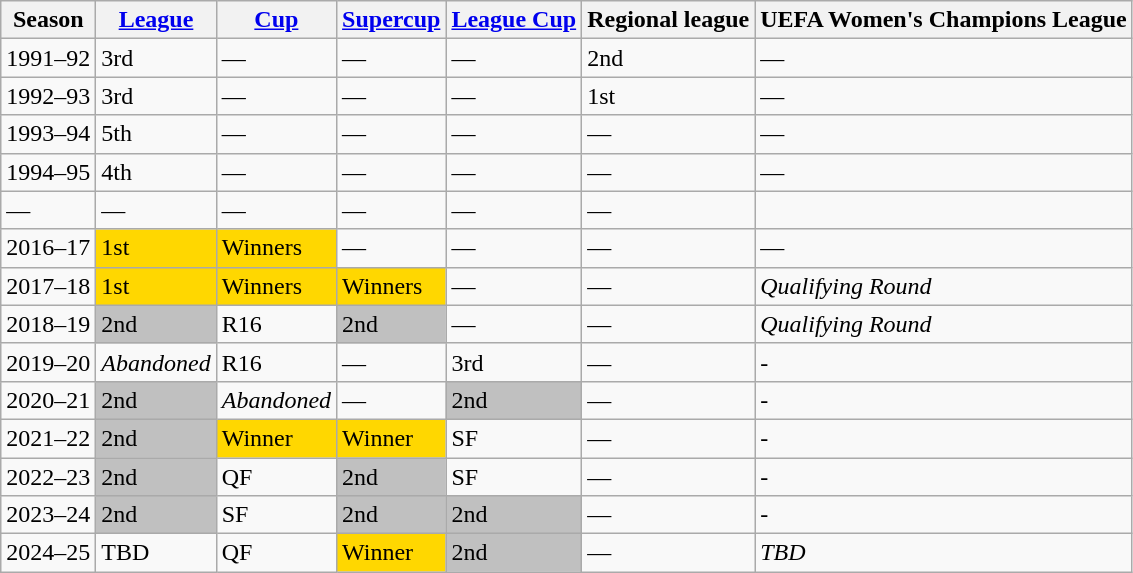<table class="wikitable">
<tr>
<th>Season</th>
<th><a href='#'>League</a></th>
<th><a href='#'>Cup</a></th>
<th><a href='#'>Supercup</a></th>
<th><a href='#'>League Cup</a></th>
<th>Regional league</th>
<th>UEFA Women's Champions League</th>
</tr>
<tr>
<td>1991–92</td>
<td>3rd</td>
<td>—</td>
<td>—</td>
<td>—</td>
<td>2nd</td>
<td>—</td>
</tr>
<tr>
<td>1992–93</td>
<td>3rd</td>
<td>—</td>
<td>—</td>
<td>—</td>
<td>1st</td>
<td>—</td>
</tr>
<tr>
<td>1993–94</td>
<td>5th</td>
<td>—</td>
<td>—</td>
<td>—</td>
<td>—</td>
<td>—</td>
</tr>
<tr>
<td>1994–95</td>
<td>4th</td>
<td>—</td>
<td>—</td>
<td>—</td>
<td>—</td>
<td>—</td>
</tr>
<tr>
<td>—</td>
<td>—</td>
<td>—</td>
<td>—</td>
<td>—</td>
<td>—</td>
</tr>
<tr>
<td>2016–17</td>
<td style="background:gold">1st</td>
<td style="background:gold">Winners</td>
<td>—</td>
<td>—</td>
<td>—</td>
<td>—</td>
</tr>
<tr>
<td>2017–18</td>
<td style="background:gold">1st</td>
<td style="background:gold">Winners</td>
<td style="background:gold">Winners</td>
<td>—</td>
<td>—</td>
<td><em>Qualifying Round</em></td>
</tr>
<tr>
<td>2018–19</td>
<td style="background:silver">2nd</td>
<td>R16</td>
<td style="background:silver">2nd</td>
<td>—</td>
<td>—</td>
<td><em>Qualifying Round</em></td>
</tr>
<tr>
<td>2019–20</td>
<td><em>Abandoned</em></td>
<td>R16</td>
<td>—</td>
<td>3rd</td>
<td>—</td>
<td>-</td>
</tr>
<tr>
<td>2020–21</td>
<td style="background:silver">2nd</td>
<td><em>Abandoned</em></td>
<td>—</td>
<td style="background:silver">2nd</td>
<td>—</td>
<td>-</td>
</tr>
<tr>
<td>2021–22</td>
<td style="background:silver">2nd</td>
<td style="background:gold">Winner</td>
<td style="background:gold">Winner</td>
<td>SF</td>
<td>—</td>
<td>-</td>
</tr>
<tr>
<td>2022–23</td>
<td style="background:silver">2nd</td>
<td>QF</td>
<td style="background:silver">2nd</td>
<td>SF</td>
<td>—</td>
<td>-</td>
</tr>
<tr>
<td>2023–24</td>
<td style="background:silver">2nd</td>
<td>SF</td>
<td style="background:silver">2nd</td>
<td style="background:silver">2nd</td>
<td>—</td>
<td>-</td>
</tr>
<tr>
<td>2024–25</td>
<td>TBD</td>
<td>QF</td>
<td style="background:gold">Winner</td>
<td style="background:silver">2nd</td>
<td>—</td>
<td><em>TBD</em></td>
</tr>
</table>
